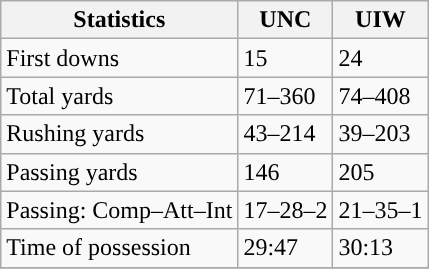<table class="wikitable" style="float: left;">
<tr>
<th>Statistics</th>
<th>UNC</th>
<th>UIW</th>
</tr>
<tr>
<td>First downs</td>
<td>15</td>
<td>24</td>
</tr>
<tr>
<td>Total yards</td>
<td>71–360</td>
<td>74–408</td>
</tr>
<tr>
<td>Rushing yards</td>
<td>43–214</td>
<td>39–203</td>
</tr>
<tr>
<td>Passing yards</td>
<td>146</td>
<td>205</td>
</tr>
<tr>
<td>Passing: Comp–Att–Int</td>
<td>17–28–2</td>
<td>21–35–1</td>
</tr>
<tr>
<td>Time of possession</td>
<td>29:47</td>
<td>30:13</td>
</tr>
<tr>
</tr>
</table>
